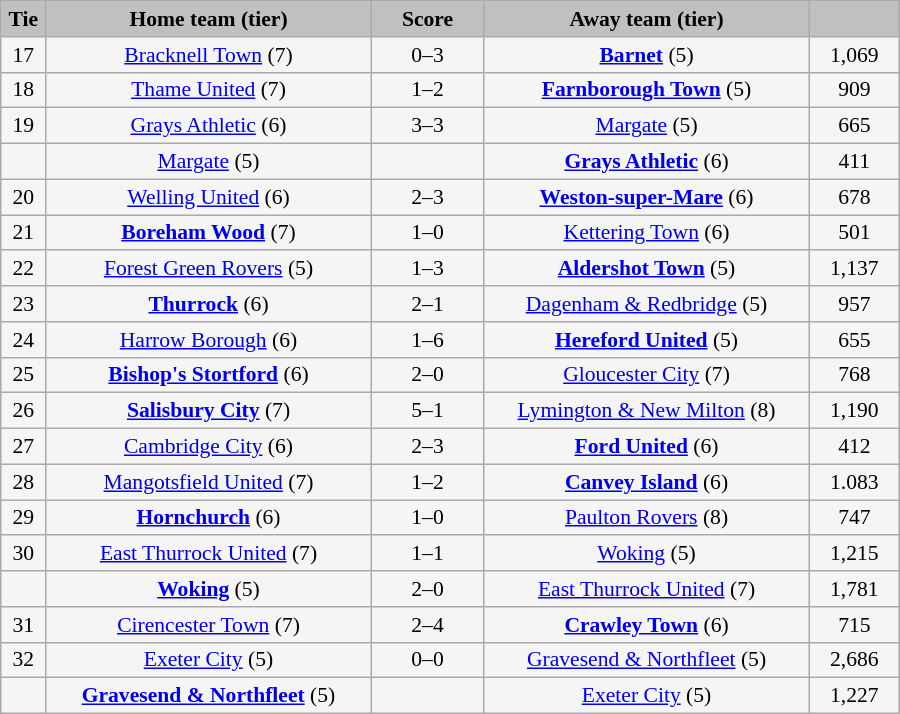<table class="wikitable" style="width: 600px; background:WhiteSmoke; text-align:center; font-size:90%">
<tr>
<td scope="col" style="width:  5.00%; background:silver;"><strong>Tie</strong></td>
<td scope="col" style="width: 36.25%; background:silver;"><strong>Home team (tier)</strong></td>
<td scope="col" style="width: 12.50%; background:silver;"><strong>Score</strong></td>
<td scope="col" style="width: 36.25%; background:silver;"><strong>Away team (tier)</strong></td>
<td scope="col" style="width: 10.00%; background:silver;"><strong></strong></td>
</tr>
<tr>
<td>17</td>
<td><a href='#'>Bracknell Town</a> (7)</td>
<td>0–3</td>
<td><strong><a href='#'>Barnet</a></strong> (5)</td>
<td>1,069</td>
</tr>
<tr>
<td>18</td>
<td><a href='#'>Thame United</a> (7)</td>
<td>1–2</td>
<td><strong><a href='#'>Farnborough Town</a></strong> (5)</td>
<td>909</td>
</tr>
<tr>
<td>19</td>
<td><a href='#'>Grays Athletic</a> (6)</td>
<td>3–3</td>
<td><a href='#'>Margate</a> (5)</td>
<td>665</td>
</tr>
<tr>
<td><em></em></td>
<td><a href='#'>Margate</a> (5)</td>
<td></td>
<td><strong><a href='#'>Grays Athletic</a></strong> (6)</td>
<td>411</td>
</tr>
<tr>
<td>20</td>
<td><a href='#'>Welling United</a> (6)</td>
<td>2–3</td>
<td><strong><a href='#'>Weston-super-Mare</a></strong> (6)</td>
<td>678</td>
</tr>
<tr>
<td>21</td>
<td><strong><a href='#'>Boreham Wood</a></strong> (7)</td>
<td>1–0</td>
<td><a href='#'>Kettering Town</a> (6)</td>
<td>501</td>
</tr>
<tr>
<td>22</td>
<td><a href='#'>Forest Green Rovers</a> (5)</td>
<td>1–3</td>
<td><strong><a href='#'>Aldershot Town</a></strong> (5)</td>
<td>1,137</td>
</tr>
<tr>
<td>23</td>
<td><strong><a href='#'>Thurrock</a></strong> (6)</td>
<td>2–1</td>
<td><a href='#'>Dagenham & Redbridge</a> (5)</td>
<td>957</td>
</tr>
<tr>
<td>24</td>
<td><a href='#'>Harrow Borough</a> (6)</td>
<td>1–6</td>
<td><strong><a href='#'>Hereford United</a></strong> (5)</td>
<td>655</td>
</tr>
<tr>
<td>25</td>
<td><strong><a href='#'>Bishop's Stortford</a></strong> (6)</td>
<td>2–0</td>
<td><a href='#'>Gloucester City</a> (7)</td>
<td>768</td>
</tr>
<tr>
<td>26</td>
<td><strong><a href='#'>Salisbury City</a></strong> (7)</td>
<td>5–1</td>
<td><a href='#'>Lymington & New Milton</a> (8)</td>
<td>1,190</td>
</tr>
<tr>
<td>27</td>
<td><a href='#'>Cambridge City</a> (6)</td>
<td>2–3</td>
<td><strong><a href='#'>Ford United</a></strong> (6)</td>
<td>412</td>
</tr>
<tr>
<td>28</td>
<td><a href='#'>Mangotsfield United</a> (7)</td>
<td>1–2</td>
<td><strong><a href='#'>Canvey Island</a></strong> (6)</td>
<td>1.083</td>
</tr>
<tr>
<td>29</td>
<td><strong><a href='#'>Hornchurch</a></strong> (6)</td>
<td>1–0</td>
<td><a href='#'>Paulton Rovers</a> (8)</td>
<td>747</td>
</tr>
<tr>
<td>30</td>
<td><a href='#'>East Thurrock United</a> (7)</td>
<td>1–1</td>
<td><a href='#'>Woking</a> (5)</td>
<td>1,215</td>
</tr>
<tr>
<td><em></em></td>
<td><strong><a href='#'>Woking</a></strong> (5)</td>
<td>2–0</td>
<td><a href='#'>East Thurrock United</a> (7)</td>
<td>1,781</td>
</tr>
<tr>
<td>31</td>
<td><a href='#'>Cirencester Town</a> (7)</td>
<td>2–4</td>
<td><strong><a href='#'>Crawley Town</a></strong> (6)</td>
<td>715</td>
</tr>
<tr>
<td>32</td>
<td><a href='#'>Exeter City</a> (5)</td>
<td>0–0</td>
<td><a href='#'>Gravesend & Northfleet</a> (5)</td>
<td>2,686</td>
</tr>
<tr>
<td><em></em></td>
<td><strong><a href='#'>Gravesend & Northfleet</a></strong> (5)</td>
<td></td>
<td><a href='#'>Exeter City</a> (5)</td>
<td>1,227</td>
</tr>
</table>
